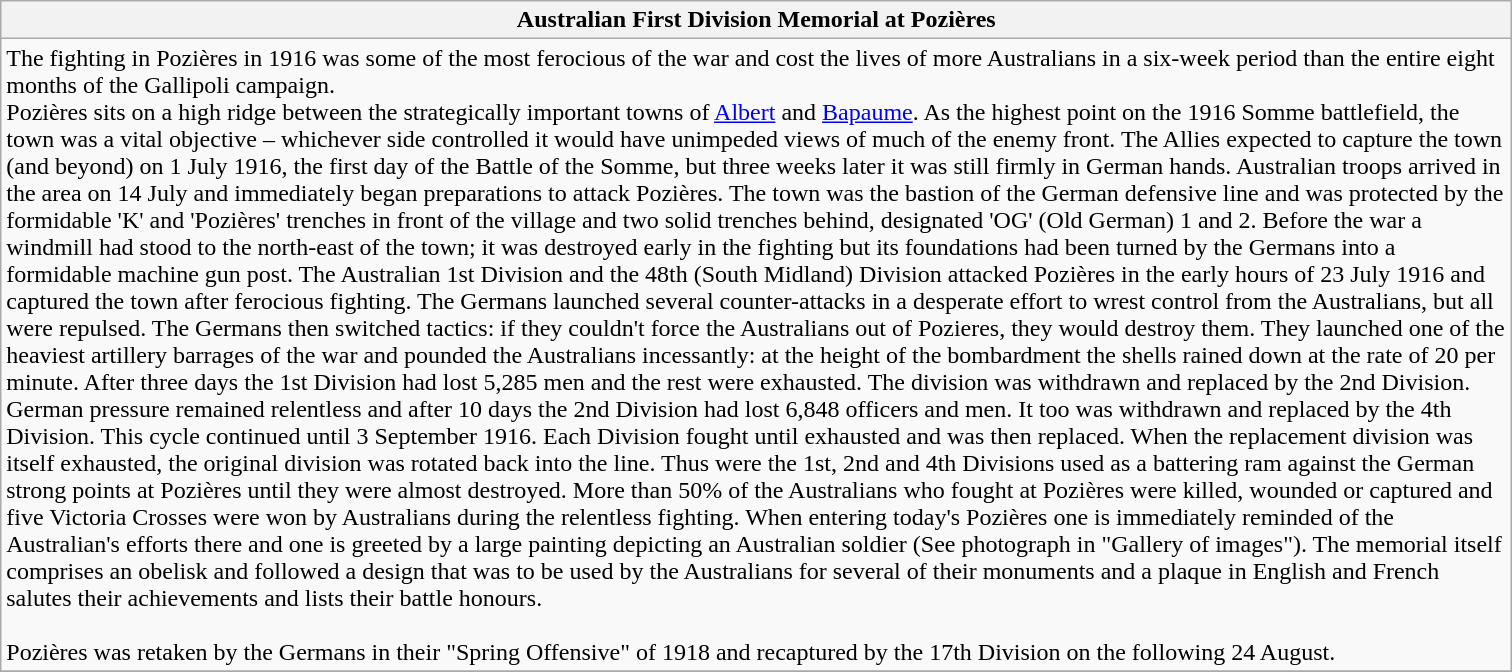<table class="wikitable sortable">
<tr>
<th scope="col" style="width:1000px;">Australian First Division Memorial at Pozières</th>
</tr>
<tr>
<td>The fighting in Pozières in 1916 was some of the most ferocious of the war and cost the lives of more Australians in a six-week period than the entire eight months of the Gallipoli campaign.<br>Pozières sits on a high ridge between the strategically important towns of <a href='#'>Albert</a> and <a href='#'>Bapaume</a>.   As the highest point on the 1916 Somme battlefield,  the town was a vital objective – whichever side controlled it would have unimpeded views of much of the enemy front. The Allies expected to capture the town (and beyond) on 1 July 1916, the first day of the Battle of the Somme, but three weeks later it was still firmly in German hands.  Australian troops arrived in the area on 14 July and immediately began preparations to attack Pozières. The town was the bastion of the German defensive line and was protected by the formidable 'K' and 'Pozières' trenches in front of the village and two solid trenches behind, designated 'OG' (Old German) 1 and 2. Before the war a windmill had stood to the north-east of the town; it was destroyed early in the fighting but its foundations had been turned by the Germans into a formidable machine gun post.

The Australian 1st Division and the 48th (South Midland) Division attacked Pozières in the early hours of 23 July 1916 and captured the town after ferocious fighting. The Germans launched several counter-attacks in a desperate effort to wrest control from the Australians, but all were repulsed. The Germans then switched tactics: if they couldn't force the Australians out of Pozieres, they would destroy them. They launched one of the heaviest artillery barrages of the war and pounded the Australians incessantly: at the height of the bombardment the shells rained down at the rate of 20 per minute. After three days the 1st Division had lost 5,285 men and the rest were exhausted. The division was withdrawn and replaced by the 2nd Division. German pressure remained relentless and after 10 days the 2nd Division had lost 6,848 officers and men. It too was withdrawn and replaced by the 4th Division. This cycle continued until 3 September 1916.    Each Division fought until exhausted and was then replaced. When the replacement division was itself exhausted, the original division was rotated back into the line. Thus were the 1st, 2nd and 4th Divisions used as a battering ram against the German strong points at Pozières until they were almost destroyed. More than 50% of the Australians who fought at Pozières were killed, wounded or captured and five Victoria Crosses were won by Australians during the relentless fighting.  When entering today's Pozières one is immediately reminded of the Australian's efforts there and one is greeted by a large painting depicting an Australian soldier (See photograph in "Gallery of images"). The memorial itself comprises an obelisk and followed a design that was to be used by the Australians for several of their monuments and a plaque in English and French salutes their achievements and lists their battle honours.<br><br>Pozières was retaken by the Germans in their "Spring Offensive" of 1918 and recaptured by the 17th Division on the following 24 August.
</td>
</tr>
<tr>
</tr>
</table>
